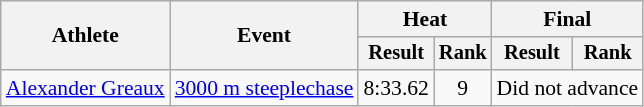<table class=wikitable style="font-size:90%">
<tr>
<th rowspan="2">Athlete</th>
<th rowspan="2">Event</th>
<th colspan="2">Heat</th>
<th colspan="2">Final</th>
</tr>
<tr style="font-size:95%">
<th>Result</th>
<th>Rank</th>
<th>Result</th>
<th>Rank</th>
</tr>
<tr align=center>
<td align=left><a href='#'>Alexander Greaux</a></td>
<td align=left><a href='#'>3000 m steeplechase</a></td>
<td>8:33.62</td>
<td>9</td>
<td colspan=2>Did not advance</td>
</tr>
</table>
